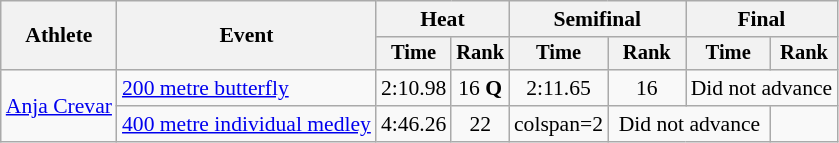<table class="wikitable" style="text-align:center; font-size:90%">
<tr>
<th rowspan="2">Athlete</th>
<th rowspan="2">Event</th>
<th colspan="2">Heat</th>
<th colspan="2">Semifinal</th>
<th colspan="2">Final</th>
</tr>
<tr style="font-size:95%">
<th>Time</th>
<th>Rank</th>
<th>Time</th>
<th>Rank</th>
<th>Time</th>
<th>Rank</th>
</tr>
<tr>
<td align=left rowspan=2><a href='#'>Anja Crevar</a></td>
<td align=left><a href='#'>200 metre butterfly</a></td>
<td>2:10.98</td>
<td>16 <strong>Q</strong></td>
<td>2:11.65</td>
<td>16</td>
<td colspan=2>Did not advance</td>
</tr>
<tr>
<td align=left><a href='#'>400 metre individual medley</a></td>
<td>4:46.26</td>
<td>22</td>
<td>colspan=2 </td>
<td colspan=2>Did not advance</td>
</tr>
</table>
